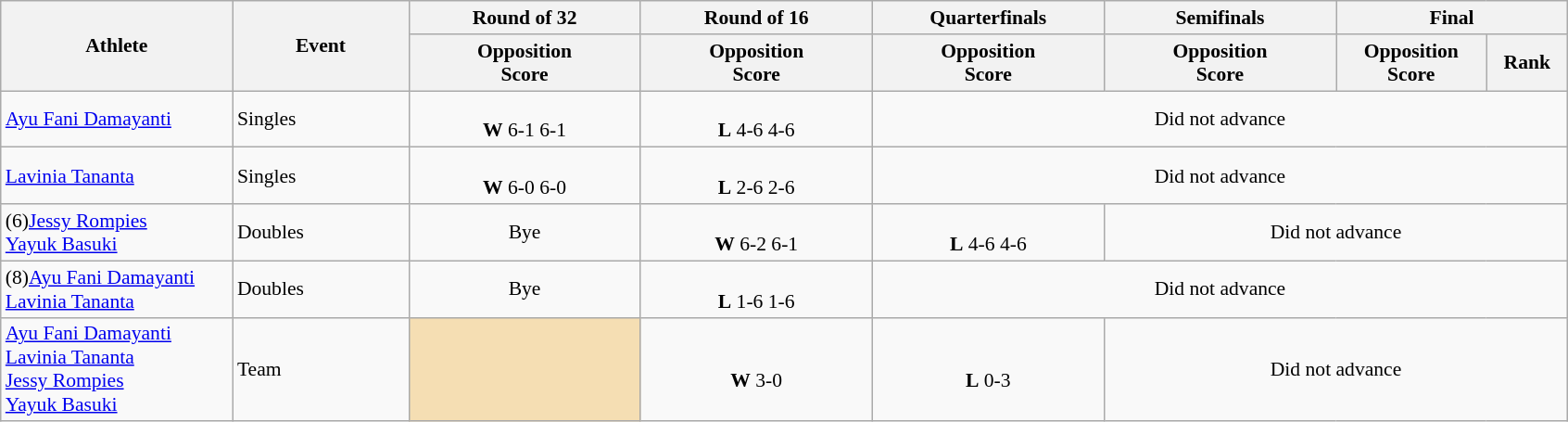<table class=wikitable style="font-size:90%; text-align:center">
<tr>
<th width="160" rowspan="2">Athlete</th>
<th width="120" rowspan="2">Event</th>
<th width="160">Round of 32</th>
<th width="160">Round of 16</th>
<th width="160">Quarterfinals</th>
<th width="160">Semifinals</th>
<th width="160" colspan="2">Final</th>
</tr>
<tr>
<th>Opposition<br>Score</th>
<th>Opposition<br>Score</th>
<th>Opposition<br>Score</th>
<th>Opposition<br>Score</th>
<th>Opposition<br>Score</th>
<th>Rank</th>
</tr>
<tr>
<td align=left><a href='#'>Ayu Fani Damayanti</a></td>
<td align=left>Singles</td>
<td> <br><strong>W</strong> 6-1 6-1</td>
<td> <br><strong>L</strong> 4-6 4-6</td>
<td colspan="4" align="center">Did not advance</td>
</tr>
<tr>
<td align=left><a href='#'>Lavinia Tananta</a></td>
<td align=left>Singles</td>
<td> <br><strong>W</strong> 6-0 6-0</td>
<td> <br><strong>L</strong> 2-6 2-6</td>
<td colspan="45" align="center">Did not advance</td>
</tr>
<tr>
<td align=left>(6)<a href='#'>Jessy Rompies</a> <br> <a href='#'>Yayuk Basuki</a></td>
<td align=left>Doubles</td>
<td>Bye</td>
<td> <br><strong>W</strong> 6-2 6-1</td>
<td> <br><strong>L</strong> 4-6 4-6</td>
<td colspan="3" align="center">Did not advance</td>
</tr>
<tr>
<td align=left>(8)<a href='#'>Ayu Fani Damayanti</a> <br> <a href='#'>Lavinia Tananta</a></td>
<td align=left>Doubles</td>
<td>Bye</td>
<td> <br><strong>L</strong> 1-6 1-6</td>
<td colspan="4" align="center">Did not advance</td>
</tr>
<tr>
<td align=left><a href='#'>Ayu Fani Damayanti</a><br><a href='#'>Lavinia Tananta</a><br><a href='#'>Jessy Rompies</a><br><a href='#'>Yayuk Basuki</a></td>
<td align=left>Team</td>
<td bgcolor=wheat></td>
<td> <br><strong>W</strong> 3-0</td>
<td> <br><strong>L</strong> 0-3</td>
<td colspan="3" align="center">Did not advance</td>
</tr>
</table>
